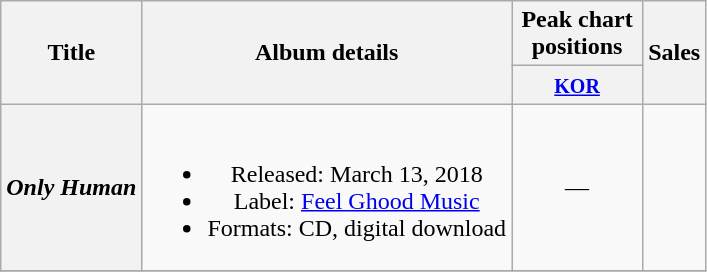<table class="wikitable plainrowheaders" style="text-align:center;">
<tr>
<th scope="col" rowspan="2">Title</th>
<th scope="col" rowspan="2">Album details</th>
<th scope="col" colspan="1" style="width:5em;">Peak chart positions</th>
<th scope="col" rowspan="2">Sales</th>
</tr>
<tr>
<th><small><a href='#'>KOR</a></small><br></th>
</tr>
<tr>
<th scope="row"><em>Only Human</em></th>
<td><br><ul><li>Released: March 13, 2018</li><li>Label: <a href='#'>Feel Ghood Music</a></li><li>Formats: CD, digital download</li></ul></td>
<td>—</td>
<td></td>
</tr>
<tr>
</tr>
</table>
